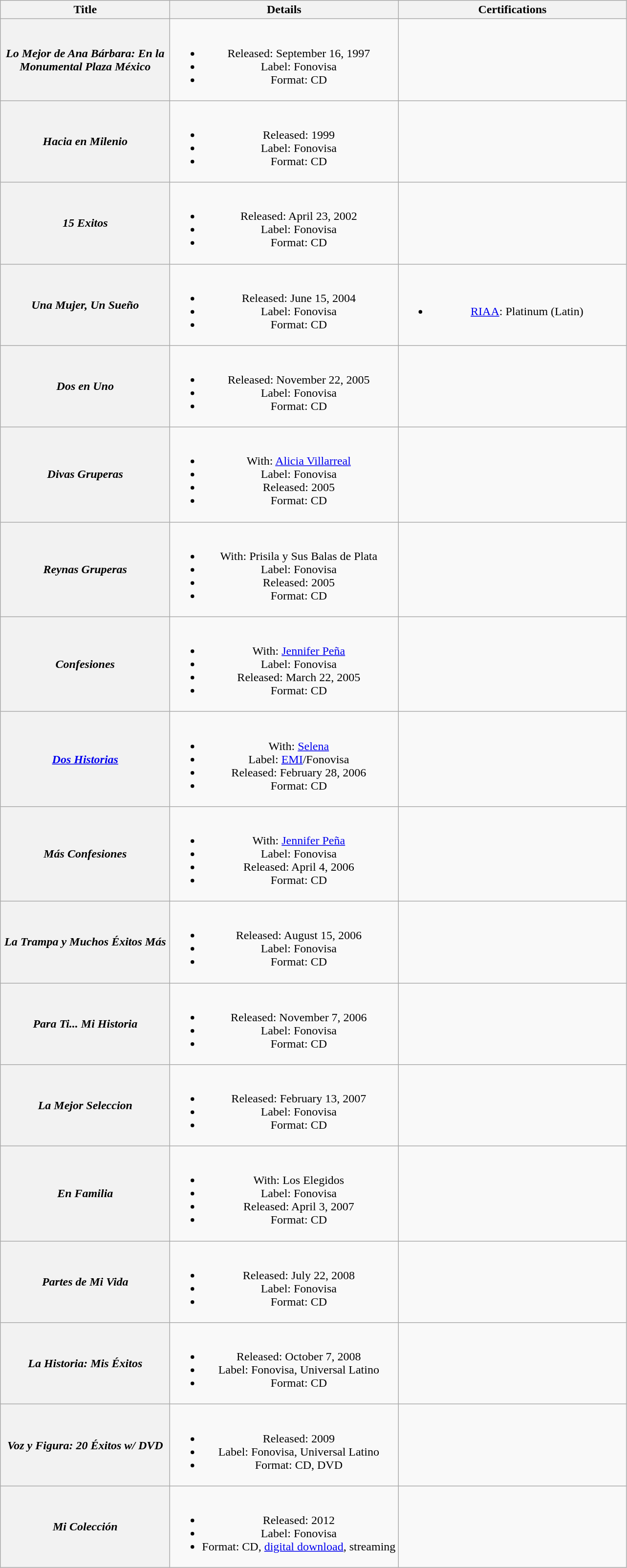<table class="wikitable plainrowheaders" style="text-align:center;">
<tr>
<th scope="col" style="width:14em;">Title</th>
<th scope="col" style="width:19em;">Details</th>
<th scope="col" style="width:19em;">Certifications</th>
</tr>
<tr>
<th scope="row"><em>Lo Mejor de Ana Bárbara: En la Monumental Plaza México</em></th>
<td><br><ul><li>Released: September 16, 1997</li><li>Label: Fonovisa</li><li>Format: CD</li></ul></td>
<td></td>
</tr>
<tr>
<th scope="row"><em>Hacia en Milenio</em></th>
<td><br><ul><li>Released: 1999</li><li>Label: Fonovisa</li><li>Format: CD</li></ul></td>
<td></td>
</tr>
<tr>
<th scope="row"><em>15 Exitos</em></th>
<td><br><ul><li>Released: April 23, 2002</li><li>Label: Fonovisa</li><li>Format: CD</li></ul></td>
<td></td>
</tr>
<tr>
<th scope="row"><em>Una Mujer, Un Sueño</em></th>
<td><br><ul><li>Released: June 15, 2004</li><li>Label: Fonovisa</li><li>Format: CD</li></ul></td>
<td><br><ul><li><a href='#'>RIAA</a>: Platinum (Latin)</li></ul></td>
</tr>
<tr>
<th scope="row"><em>Dos en Uno</em></th>
<td><br><ul><li>Released: November 22, 2005</li><li>Label: Fonovisa</li><li>Format: CD</li></ul></td>
<td></td>
</tr>
<tr>
<th scope="row"><em>Divas Gruperas</em></th>
<td><br><ul><li>With: <a href='#'>Alicia Villarreal</a></li><li>Label: Fonovisa</li><li>Released: 2005</li><li>Format: CD</li></ul></td>
<td></td>
</tr>
<tr>
<th scope="row"><em>Reynas Gruperas</em></th>
<td><br><ul><li>With: Prisila y Sus Balas de Plata</li><li>Label: Fonovisa</li><li>Released: 2005</li><li>Format: CD</li></ul></td>
<td></td>
</tr>
<tr>
<th scope="row"><em>Confesiones</em></th>
<td><br><ul><li>With: <a href='#'>Jennifer Peña</a></li><li>Label: Fonovisa</li><li>Released: March 22, 2005</li><li>Format: CD</li></ul></td>
<td></td>
</tr>
<tr>
<th scope="row"><em><a href='#'>Dos Historias</a></em></th>
<td><br><ul><li>With: <a href='#'>Selena</a></li><li>Label: <a href='#'>EMI</a>/Fonovisa</li><li>Released: February 28, 2006</li><li>Format: CD</li></ul></td>
<td></td>
</tr>
<tr>
<th scope="row"><em>Más Confesiones</em></th>
<td><br><ul><li>With: <a href='#'>Jennifer Peña</a></li><li>Label: Fonovisa</li><li>Released: April 4, 2006</li><li>Format: CD</li></ul></td>
<td></td>
</tr>
<tr>
<th scope="row"><em>La Trampa y Muchos Éxitos Más</em></th>
<td><br><ul><li>Released: August 15, 2006</li><li>Label: Fonovisa</li><li>Format: CD</li></ul></td>
<td></td>
</tr>
<tr>
<th scope="row"><em>Para Ti... Mi Historia</em></th>
<td><br><ul><li>Released: November 7, 2006</li><li>Label: Fonovisa</li><li>Format: CD</li></ul></td>
<td></td>
</tr>
<tr>
<th scope="row"><em>La Mejor Seleccion</em></th>
<td><br><ul><li>Released: February 13, 2007</li><li>Label: Fonovisa</li><li>Format: CD</li></ul></td>
<td></td>
</tr>
<tr>
<th scope="row"><em>En Familia</em></th>
<td><br><ul><li>With: Los Elegidos</li><li>Label: Fonovisa</li><li>Released: April 3, 2007</li><li>Format: CD</li></ul></td>
<td></td>
</tr>
<tr>
<th scope="row"><em>Partes de Mi Vida</em></th>
<td><br><ul><li>Released: July 22, 2008</li><li>Label: Fonovisa</li><li>Format: CD</li></ul></td>
<td></td>
</tr>
<tr>
<th scope="row"><em>La Historia: Mis Éxitos</em></th>
<td><br><ul><li>Released: October 7, 2008</li><li>Label: Fonovisa, Universal Latino</li><li>Format: CD</li></ul></td>
<td></td>
</tr>
<tr>
<th scope="row"><em>Voz y Figura: 20 Éxitos w/ DVD</em></th>
<td><br><ul><li>Released: 2009</li><li>Label: Fonovisa, Universal Latino</li><li>Format: CD, DVD</li></ul></td>
<td></td>
</tr>
<tr>
<th scope="row"><em>Mi Colección</em></th>
<td><br><ul><li>Released: 2012</li><li>Label: Fonovisa</li><li>Format: CD, <a href='#'>digital download</a>, streaming</li></ul></td>
<td></td>
</tr>
</table>
